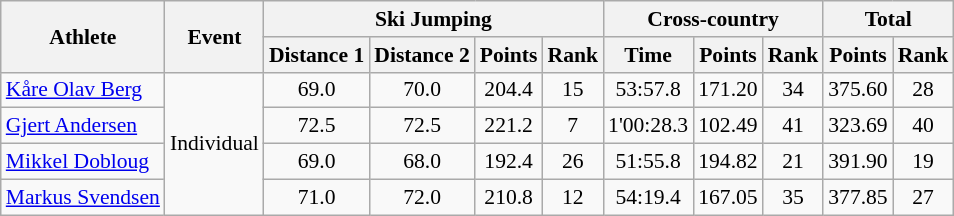<table class="wikitable" style="font-size:90%">
<tr>
<th rowspan="2">Athlete</th>
<th rowspan="2">Event</th>
<th colspan="4">Ski Jumping</th>
<th colspan="3">Cross-country</th>
<th colspan="2">Total</th>
</tr>
<tr>
<th>Distance 1</th>
<th>Distance 2</th>
<th>Points</th>
<th>Rank</th>
<th>Time</th>
<th>Points</th>
<th>Rank</th>
<th>Points</th>
<th>Rank</th>
</tr>
<tr>
<td><a href='#'>Kåre Olav Berg</a></td>
<td rowspan="4">Individual</td>
<td align="center">69.0</td>
<td align="center">70.0</td>
<td align="center">204.4</td>
<td align="center">15</td>
<td align="center">53:57.8</td>
<td align="center">171.20</td>
<td align="center">34</td>
<td align="center">375.60</td>
<td align="center">28</td>
</tr>
<tr>
<td><a href='#'>Gjert Andersen</a></td>
<td align="center">72.5</td>
<td align="center">72.5</td>
<td align="center">221.2</td>
<td align="center">7</td>
<td align="center">1'00:28.3</td>
<td align="center">102.49</td>
<td align="center">41</td>
<td align="center">323.69</td>
<td align="center">40</td>
</tr>
<tr>
<td><a href='#'>Mikkel Dobloug</a></td>
<td align="center">69.0</td>
<td align="center">68.0</td>
<td align="center">192.4</td>
<td align="center">26</td>
<td align="center">51:55.8</td>
<td align="center">194.82</td>
<td align="center">21</td>
<td align="center">391.90</td>
<td align="center">19</td>
</tr>
<tr>
<td><a href='#'>Markus Svendsen</a></td>
<td align="center">71.0</td>
<td align="center">72.0</td>
<td align="center">210.8</td>
<td align="center">12</td>
<td align="center">54:19.4</td>
<td align="center">167.05</td>
<td align="center">35</td>
<td align="center">377.85</td>
<td align="center">27</td>
</tr>
</table>
